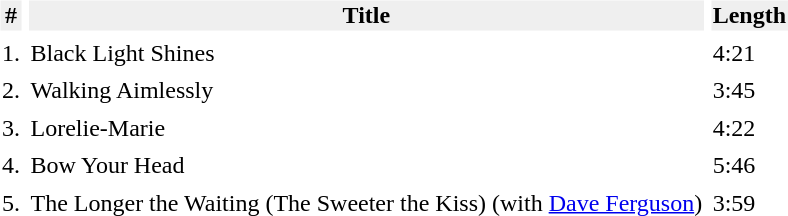<table BORDER="0" CELLSPACING="5">
<tr>
<th STYLE="background:#efefef;"><strong>#</strong></th>
<th STYLE="background:#efefef;"><strong>Title</strong></th>
<th STYLE="background:#efefef;"><strong>Length</strong></th>
</tr>
<tr --->
<td>1.</td>
<td>Black Light Shines</td>
<td>4:21</td>
<td></td>
</tr>
<tr --->
<td>2.</td>
<td>Walking Aimlessly</td>
<td>3:45</td>
<td></td>
</tr>
<tr --->
<td>3.</td>
<td>Lorelie-Marie</td>
<td>4:22</td>
<td></td>
</tr>
<tr --->
<td>4.</td>
<td>Bow Your Head</td>
<td>5:46</td>
<td></td>
</tr>
<tr --->
<td>5.</td>
<td>The Longer the Waiting (The Sweeter the Kiss) (with <a href='#'>Dave Ferguson</a>)</td>
<td>3:59</td>
<td></td>
</tr>
</table>
